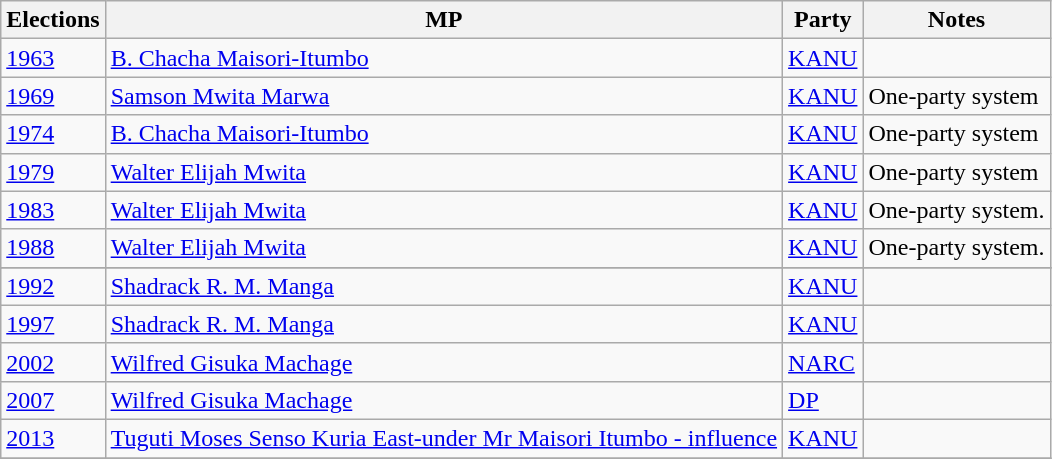<table class="wikitable">
<tr>
<th>Elections</th>
<th>MP </th>
<th>Party</th>
<th>Notes</th>
</tr>
<tr>
<td><a href='#'>1963</a></td>
<td><a href='#'>B. Chacha Maisori-Itumbo</a></td>
<td><a href='#'>KANU</a></td>
<td></td>
</tr>
<tr>
<td><a href='#'>1969</a></td>
<td><a href='#'>Samson Mwita Marwa</a></td>
<td><a href='#'>KANU</a></td>
<td>One-party system</td>
</tr>
<tr>
<td><a href='#'>1974</a></td>
<td><a href='#'>B. Chacha Maisori-Itumbo</a></td>
<td><a href='#'>KANU</a></td>
<td>One-party system</td>
</tr>
<tr>
<td><a href='#'>1979</a></td>
<td><a href='#'>Walter Elijah Mwita</a></td>
<td><a href='#'>KANU</a></td>
<td>One-party system</td>
</tr>
<tr>
<td><a href='#'>1983</a></td>
<td><a href='#'>Walter Elijah Mwita</a></td>
<td><a href='#'>KANU</a></td>
<td>One-party system.</td>
</tr>
<tr>
<td><a href='#'>1988</a></td>
<td><a href='#'>Walter Elijah Mwita</a></td>
<td><a href='#'>KANU</a></td>
<td>One-party system.</td>
</tr>
<tr>
</tr>
<tr>
<td><a href='#'>1992</a></td>
<td><a href='#'>Shadrack R. M. Manga</a></td>
<td><a href='#'>KANU</a></td>
<td></td>
</tr>
<tr>
<td><a href='#'>1997</a></td>
<td><a href='#'>Shadrack R. M. Manga</a></td>
<td><a href='#'>KANU</a></td>
<td></td>
</tr>
<tr>
<td><a href='#'>2002</a></td>
<td><a href='#'>Wilfred Gisuka Machage</a></td>
<td><a href='#'>NARC</a></td>
<td></td>
</tr>
<tr>
<td><a href='#'>2007</a></td>
<td><a href='#'>Wilfred Gisuka Machage</a></td>
<td><a href='#'>DP</a></td>
<td></td>
</tr>
<tr>
<td><a href='#'>2013</a></td>
<td><a href='#'>Tuguti Moses Senso Kuria East-under Mr Maisori Itumbo - influence</a></td>
<td><a href='#'>KANU</a></td>
<td></td>
</tr>
<tr>
</tr>
</table>
